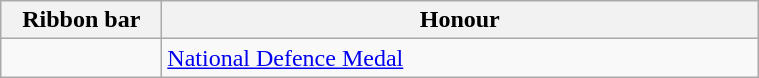<table class="wikitable"  style="width: 40%">
<tr>
<th style="width:100px;">Ribbon bar</th>
<th>Honour</th>
</tr>
<tr>
<td></td>
<td><a href='#'>National Defence Medal</a></td>
</tr>
</table>
